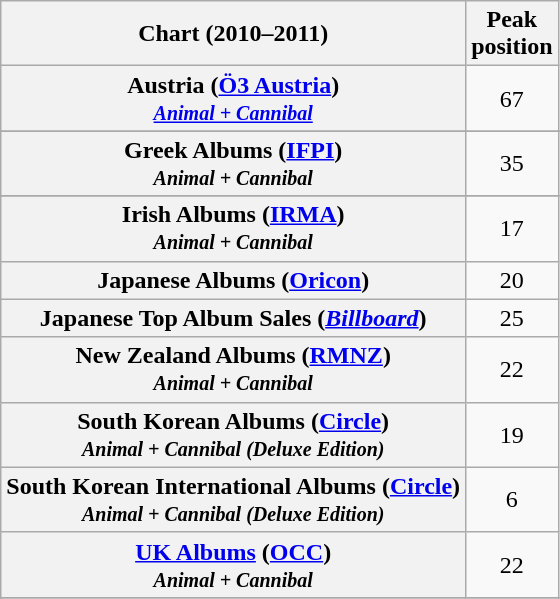<table class="wikitable sortable plainrowheaders" style="text-align:center;">
<tr>
<th scope="col">Chart (2010–2011)</th>
<th scope="col">Peak<br>position</th>
</tr>
<tr>
<th scope="row">Austria (<a href='#'>Ö3 Austria</a>)<br><small><em><a href='#'>Animal + Cannibal</a></em></small></th>
<td style="text-align:center;">67</td>
</tr>
<tr>
</tr>
<tr>
<th scope="row">Greek Albums (<a href='#'>IFPI</a>)<br><small><em>Animal + Cannibal</em></small></th>
<td style="text-align:center;">35</td>
</tr>
<tr>
</tr>
<tr>
<th scope="row">Irish Albums (<a href='#'>IRMA</a>)<br><small><em>Animal + Cannibal</em></small></th>
<td style="text-align:center;">17</td>
</tr>
<tr>
<th scope="row">Japanese Albums (<a href='#'>Oricon</a>)</th>
<td style="text-align:center;">20</td>
</tr>
<tr>
<th scope="row">Japanese Top Album Sales (<a href='#'><em>Billboard</em></a>)</th>
<td>25</td>
</tr>
<tr>
<th scope="row">New Zealand Albums (<a href='#'>RMNZ</a>)<br><small><em>Animal + Cannibal</em></small></th>
<td style="text-align:center;">22</td>
</tr>
<tr>
<th scope="row">South Korean Albums (<a href='#'>Circle</a>)<br><small><em>Animal + Cannibal (Deluxe Edition)</em></small></th>
<td style="text-align"center;">19</td>
</tr>
<tr>
<th scope="row">South Korean International Albums (<a href='#'>Circle</a>)<br><small><em>Animal + Cannibal (Deluxe Edition)</em></small></th>
<td style="text-align"center;">6</td>
</tr>
<tr>
<th scope="row"><a href='#'>UK Albums</a> (<a href='#'>OCC</a>)<br><small><em>Animal + Cannibal</em></small></th>
<td style="text-align:center:">22</td>
</tr>
<tr>
</tr>
<tr>
</tr>
<tr>
</tr>
</table>
